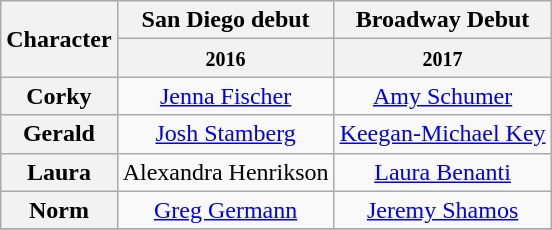<table class="wikitable">
<tr>
<th rowspan="2">Character</th>
<th>San Diego debut</th>
<th>Broadway Debut</th>
</tr>
<tr>
<th><small>2016</small></th>
<th><small>2017</small></th>
</tr>
<tr>
<th>Corky</th>
<td align="center" ,><a href='#'>Jenna Fischer</a></td>
<td align="center"><a href='#'>Amy Schumer</a></td>
</tr>
<tr>
<th>Gerald</th>
<td align="center" ,><a href='#'>Josh Stamberg</a></td>
<td align="center"><a href='#'>Keegan-Michael Key</a></td>
</tr>
<tr>
<th>Laura</th>
<td align="center" ,>Alexandra Henrikson</td>
<td align="center"><a href='#'>Laura Benanti</a></td>
</tr>
<tr>
<th>Norm</th>
<td align="center" ,><a href='#'>Greg Germann</a></td>
<td align="center"><a href='#'>Jeremy Shamos</a></td>
</tr>
<tr>
</tr>
</table>
